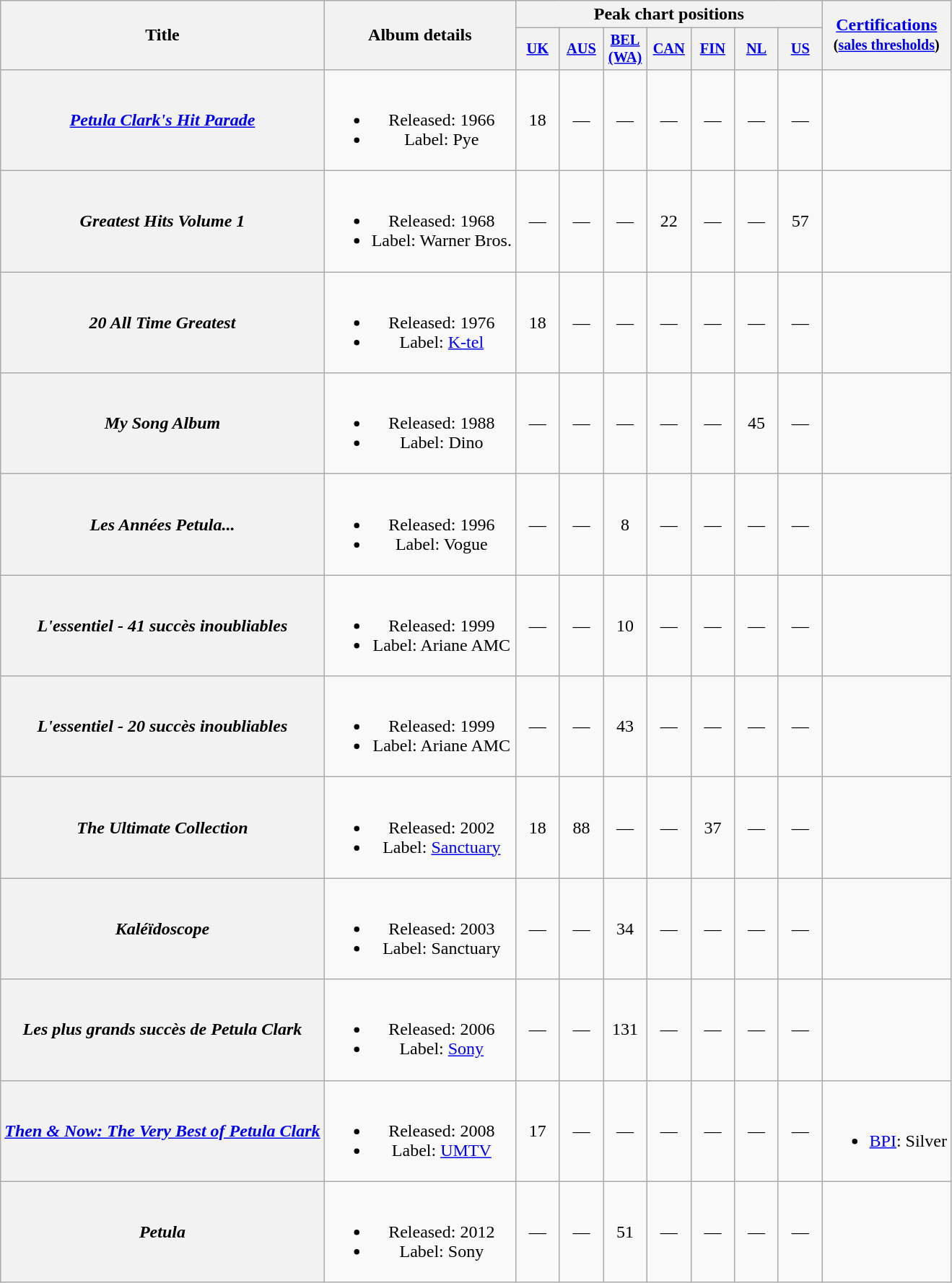<table class="wikitable plainrowheaders" style="text-align:center;">
<tr>
<th rowspan="2" scope="col">Title</th>
<th rowspan="2" scope="col">Album details</th>
<th colspan="7">Peak chart positions</th>
<th rowspan="2"><a href='#'>Certifications</a><br><small>(<a href='#'>sales thresholds</a>)</small></th>
</tr>
<tr>
<th scope="col" style="width:2.5em;font-size:85%"><a href='#'>UK</a><br></th>
<th scope="col" style="width:2.5em;font-size:85%"><a href='#'>AUS</a><br></th>
<th scope="col" style="width:2.5em;font-size:85%"><a href='#'>BEL<br>(WA)</a><br></th>
<th scope="col" style="width:2.5em;font-size:85%"><a href='#'>CAN</a><br></th>
<th scope="col" style="width:2.5em;font-size:85%"><a href='#'>FIN</a><br></th>
<th scope="col" style="width:2.5em;font-size:85%"><a href='#'>NL</a><br></th>
<th scope="col" style="width:2.5em;font-size:85%"><a href='#'>US</a><br></th>
</tr>
<tr>
<th scope="row"><em><a href='#'>Petula Clark's Hit Parade</a></em></th>
<td><br><ul><li>Released: 1966 </li><li>Label: Pye</li></ul></td>
<td>18</td>
<td>—</td>
<td>—</td>
<td>—</td>
<td>—</td>
<td>—</td>
<td>—</td>
<td></td>
</tr>
<tr>
<th scope="row"><em>Greatest Hits Volume 1</em></th>
<td><br><ul><li>Released: 1968 </li><li>Label: Warner Bros.</li></ul></td>
<td>—</td>
<td>—</td>
<td>—</td>
<td>22</td>
<td>—</td>
<td>—</td>
<td>57</td>
<td></td>
</tr>
<tr>
<th scope="row"><em>20 All Time Greatest</em></th>
<td><br><ul><li>Released: 1976 </li><li>Label: <a href='#'>K-tel</a></li></ul></td>
<td>18</td>
<td>—</td>
<td>—</td>
<td>—</td>
<td>—</td>
<td>—</td>
<td>—</td>
<td></td>
</tr>
<tr>
<th scope="row"><em>My Song Album</em></th>
<td><br><ul><li>Released: 1988 </li><li>Label: Dino</li></ul></td>
<td>—</td>
<td>—</td>
<td>—</td>
<td>—</td>
<td>—</td>
<td>45</td>
<td>—</td>
<td></td>
</tr>
<tr>
<th scope="row"><em>Les Années Petula...</em></th>
<td><br><ul><li>Released: 1996 </li><li>Label: Vogue</li></ul></td>
<td>—</td>
<td>—</td>
<td>8</td>
<td>—</td>
<td>—</td>
<td>—</td>
<td>—</td>
<td></td>
</tr>
<tr>
<th scope="row"><em>L'essentiel - 41 succès inoubliables</em></th>
<td><br><ul><li>Released: 1999 </li><li>Label: Ariane AMC</li></ul></td>
<td>—</td>
<td>—</td>
<td>10</td>
<td>—</td>
<td>—</td>
<td>—</td>
<td>—</td>
<td></td>
</tr>
<tr>
<th scope="row"><em>L'essentiel - 20 succès inoubliables</em></th>
<td><br><ul><li>Released: 1999 </li><li>Label: Ariane AMC</li></ul></td>
<td>—</td>
<td>—</td>
<td>43</td>
<td>—</td>
<td>—</td>
<td>—</td>
<td>—</td>
<td></td>
</tr>
<tr>
<th scope="row"><em>The Ultimate Collection</em></th>
<td><br><ul><li>Released: 2002 </li><li>Label: <a href='#'>Sanctuary</a></li></ul></td>
<td>18</td>
<td>88</td>
<td>—</td>
<td>—</td>
<td>37</td>
<td>—</td>
<td>—</td>
<td></td>
</tr>
<tr>
<th scope="row"><em>Kaléïdoscope</em></th>
<td><br><ul><li>Released: 2003 </li><li>Label: Sanctuary</li></ul></td>
<td>—</td>
<td>—</td>
<td>34</td>
<td>—</td>
<td>—</td>
<td>—</td>
<td>—</td>
<td></td>
</tr>
<tr>
<th scope="row"><em>Les plus grands succès de Petula Clark</em></th>
<td><br><ul><li>Released: 2006 </li><li>Label: <a href='#'>Sony</a></li></ul></td>
<td>—</td>
<td>—</td>
<td>131</td>
<td>—</td>
<td>—</td>
<td>—</td>
<td>—</td>
<td></td>
</tr>
<tr>
<th scope="row"><em><a href='#'>Then & Now: The Very Best of Petula Clark</a></em></th>
<td><br><ul><li>Released: 2008 </li><li>Label: <a href='#'>UMTV</a></li></ul></td>
<td>17</td>
<td>—</td>
<td>—</td>
<td>—</td>
<td>—</td>
<td>—</td>
<td>—</td>
<td><br><ul><li><a href='#'>BPI</a>: Silver</li></ul></td>
</tr>
<tr>
<th scope="row"><em>Petula</em></th>
<td><br><ul><li>Released: 2012 </li><li>Label: Sony</li></ul></td>
<td>—</td>
<td>—</td>
<td>51</td>
<td>—</td>
<td>—</td>
<td>—</td>
<td>—</td>
<td></td>
</tr>
</table>
